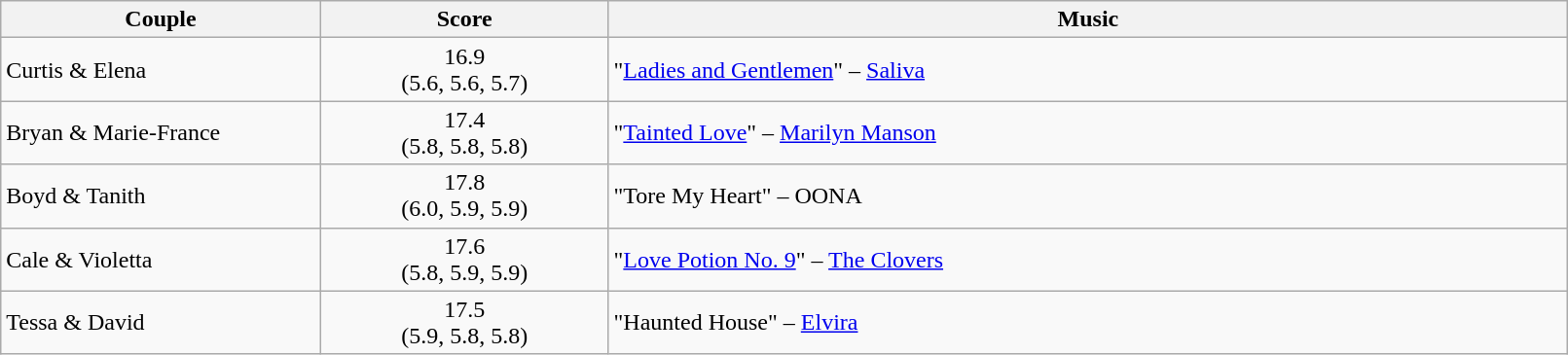<table class="wikitable" style="width:85%;">
<tr>
<th style="width:20%;">Couple</th>
<th style="width:18%;">Score</th>
<th style="width:60%;">Music</th>
</tr>
<tr>
<td>Curtis & Elena</td>
<td style="text-align:center;">16.9 <br> (5.6, 5.6, 5.7)</td>
<td>"<a href='#'>Ladies and Gentlemen</a>" – <a href='#'>Saliva</a></td>
</tr>
<tr>
<td>Bryan & Marie-France</td>
<td style="text-align:center;">17.4 <br> (5.8, 5.8, 5.8)</td>
<td>"<a href='#'>Tainted Love</a>" – <a href='#'>Marilyn Manson</a></td>
</tr>
<tr>
<td>Boyd & Tanith</td>
<td style="text-align:center;">17.8 <br> (6.0, 5.9, 5.9)</td>
<td>"Tore My Heart" – OONA</td>
</tr>
<tr>
<td>Cale & Violetta</td>
<td style="text-align:center;">17.6 <br> (5.8, 5.9, 5.9)</td>
<td>"<a href='#'>Love Potion No. 9</a>" – <a href='#'>The Clovers</a></td>
</tr>
<tr>
<td>Tessa & David</td>
<td style="text-align:center;">17.5 <br> (5.9, 5.8, 5.8)</td>
<td>"Haunted House" – <a href='#'>Elvira</a></td>
</tr>
</table>
